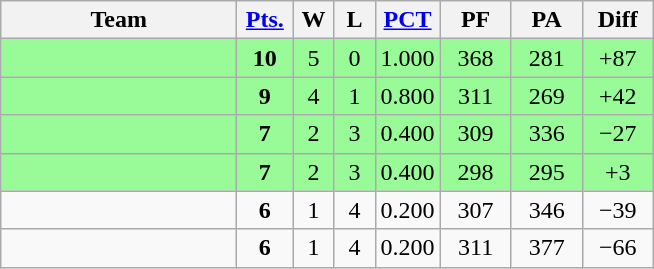<table class=wikitable>
<tr align=center>
<th width=150px>Team</th>
<th width=30px><a href='#'>Pts.</a></th>
<th width=20px>W</th>
<th width=20px>L</th>
<th><a href='#'>PCT</a></th>
<th width=40px>PF</th>
<th width=40px>PA</th>
<th width=40px>Diff</th>
</tr>
<tr align=center bgcolor="#98fb98">
<td align=left></td>
<td><strong>10</strong></td>
<td>5</td>
<td>0</td>
<td>1.000</td>
<td>368</td>
<td>281</td>
<td>+87</td>
</tr>
<tr align=center bgcolor="#98fb98">
<td align=left></td>
<td><strong>9</strong></td>
<td>4</td>
<td>1</td>
<td>0.800</td>
<td>311</td>
<td>269</td>
<td>+42</td>
</tr>
<tr align=center bgcolor="#98fb98">
<td align=left></td>
<td><strong>7</strong></td>
<td>2</td>
<td>3</td>
<td>0.400</td>
<td>309</td>
<td>336</td>
<td>−27</td>
</tr>
<tr align=center bgcolor="#98fb98">
<td align=left></td>
<td><strong>7</strong></td>
<td>2</td>
<td>3</td>
<td>0.400</td>
<td>298</td>
<td>295</td>
<td>+3</td>
</tr>
<tr align=center>
<td align=left></td>
<td><strong>6</strong></td>
<td>1</td>
<td>4</td>
<td>0.200</td>
<td>307</td>
<td>346</td>
<td>−39</td>
</tr>
<tr align=center>
<td align=left></td>
<td><strong>6</strong></td>
<td>1</td>
<td>4</td>
<td>0.200</td>
<td>311</td>
<td>377</td>
<td>−66</td>
</tr>
</table>
